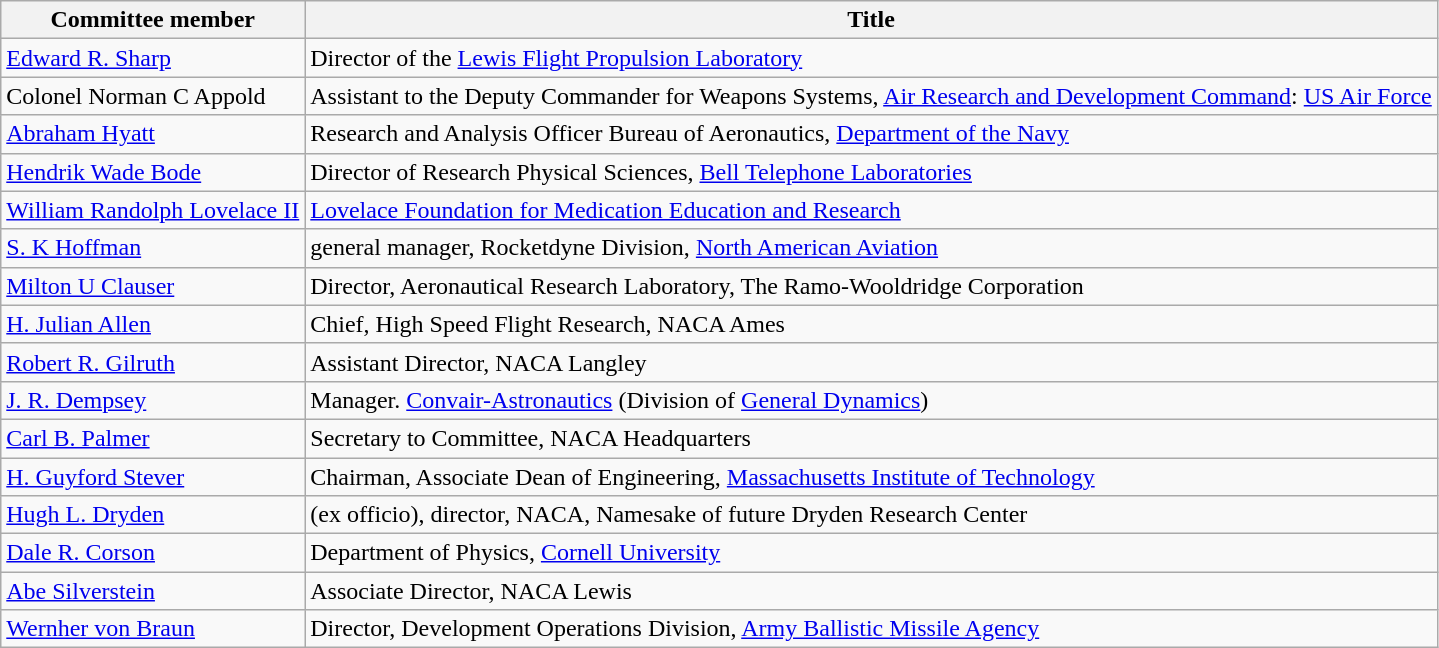<table class="wikitable">
<tr>
<th>Committee member</th>
<th>Title</th>
</tr>
<tr>
<td><a href='#'>Edward R. Sharp</a></td>
<td>Director of the <a href='#'>Lewis Flight Propulsion Laboratory</a></td>
</tr>
<tr>
<td>Colonel Norman C Appold</td>
<td>Assistant to the Deputy Commander for Weapons Systems, <a href='#'>Air Research and Development Command</a>: <a href='#'>US Air Force</a></td>
</tr>
<tr>
<td><a href='#'>Abraham Hyatt</a></td>
<td>Research and Analysis Officer Bureau of Aeronautics, <a href='#'>Department of the Navy</a></td>
</tr>
<tr>
<td><a href='#'>Hendrik Wade Bode</a></td>
<td>Director of Research Physical Sciences, <a href='#'>Bell Telephone Laboratories</a></td>
</tr>
<tr>
<td><a href='#'>William Randolph Lovelace II</a></td>
<td><a href='#'>Lovelace 
 Foundation for Medication Education and Research</a></td>
</tr>
<tr>
<td><a href='#'>S. K Hoffman</a></td>
<td>general manager, Rocketdyne Division, <a href='#'>North American Aviation</a></td>
</tr>
<tr>
<td><a href='#'>Milton U Clauser</a></td>
<td>Director, Aeronautical Research Laboratory, The Ramo-Wooldridge Corporation</td>
</tr>
<tr>
<td><a href='#'>H. Julian Allen</a></td>
<td>Chief, High Speed Flight Research, NACA Ames</td>
</tr>
<tr>
<td><a href='#'>Robert R. Gilruth</a></td>
<td>Assistant Director, NACA Langley</td>
</tr>
<tr>
<td><a href='#'>J. R. Dempsey</a></td>
<td>Manager. <a href='#'>Convair-Astronautics</a> (Division of <a href='#'>General Dynamics</a>)</td>
</tr>
<tr>
<td><a href='#'>Carl B. Palmer</a></td>
<td>Secretary to Committee, NACA Headquarters</td>
</tr>
<tr>
<td><a href='#'>H. Guyford Stever</a></td>
<td>Chairman, Associate Dean of Engineering, <a href='#'>Massachusetts Institute of Technology</a></td>
</tr>
<tr>
<td><a href='#'>Hugh L. Dryden</a></td>
<td>(ex officio), director, NACA, Namesake of future Dryden Research Center</td>
</tr>
<tr>
<td><a href='#'>Dale R. Corson</a></td>
<td>Department of Physics, <a href='#'>Cornell University</a></td>
</tr>
<tr>
<td><a href='#'>Abe Silverstein</a></td>
<td>Associate Director, NACA Lewis</td>
</tr>
<tr>
<td><a href='#'>Wernher von Braun</a></td>
<td>Director, Development Operations Division, <a href='#'>Army Ballistic Missile Agency</a></td>
</tr>
</table>
